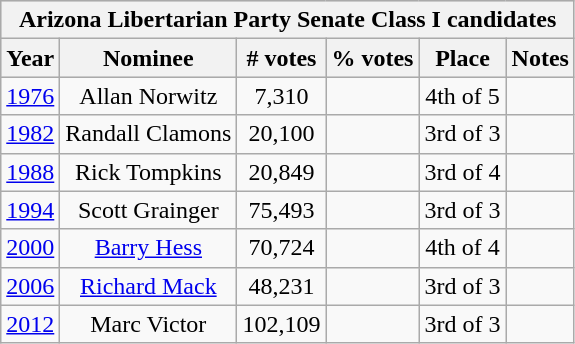<table class=wikitable style="text-align:center;">
<tr style="background:lightgrey;">
<th colspan="9">Arizona Libertarian Party Senate Class I candidates</th>
</tr>
<tr style="background:lightgrey;">
<th>Year</th>
<th>Nominee</th>
<th># votes</th>
<th>% votes</th>
<th>Place</th>
<th>Notes</th>
</tr>
<tr>
<td><a href='#'>1976</a></td>
<td>Allan Norwitz</td>
<td>7,310</td>
<td></td>
<td>4th of 5</td>
<td></td>
</tr>
<tr>
<td><a href='#'>1982</a></td>
<td>Randall Clamons</td>
<td>20,100</td>
<td></td>
<td>3rd of 3</td>
<td></td>
</tr>
<tr>
<td><a href='#'>1988</a></td>
<td>Rick Tompkins</td>
<td>20,849</td>
<td></td>
<td>3rd of 4</td>
<td></td>
</tr>
<tr>
<td><a href='#'>1994</a></td>
<td>Scott Grainger</td>
<td>75,493</td>
<td></td>
<td>3rd of 3</td>
<td></td>
</tr>
<tr>
<td><a href='#'>2000</a></td>
<td><a href='#'>Barry Hess</a></td>
<td>70,724</td>
<td></td>
<td>4th of 4</td>
<td></td>
</tr>
<tr>
<td><a href='#'>2006</a></td>
<td><a href='#'>Richard Mack</a></td>
<td>48,231</td>
<td></td>
<td>3rd of 3</td>
<td></td>
</tr>
<tr>
<td><a href='#'>2012</a></td>
<td>Marc Victor</td>
<td>102,109</td>
<td></td>
<td>3rd of 3</td>
<td></td>
</tr>
</table>
